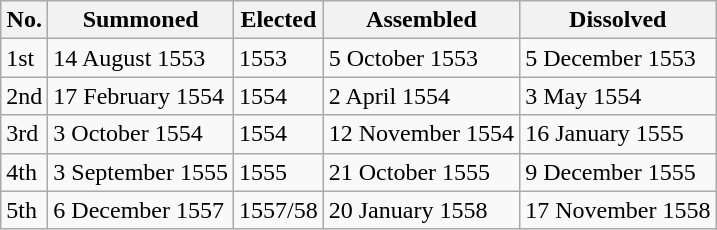<table class="wikitable">
<tr>
<th>No.</th>
<th>Summoned</th>
<th>Elected</th>
<th>Assembled</th>
<th>Dissolved</th>
</tr>
<tr>
<td>1st</td>
<td>14 August 1553</td>
<td>1553</td>
<td>5 October 1553</td>
<td>5 December 1553</td>
</tr>
<tr>
<td>2nd</td>
<td>17 February 1554</td>
<td>1554</td>
<td>2 April 1554</td>
<td>3 May 1554</td>
</tr>
<tr>
<td>3rd</td>
<td>3 October 1554</td>
<td>1554</td>
<td>12 November 1554</td>
<td>16 January 1555</td>
</tr>
<tr>
<td>4th</td>
<td>3 September 1555</td>
<td>1555</td>
<td>21 October 1555</td>
<td>9 December 1555</td>
</tr>
<tr>
<td>5th</td>
<td>6 December 1557</td>
<td>1557/58</td>
<td>20 January 1558</td>
<td>17 November 1558</td>
</tr>
</table>
